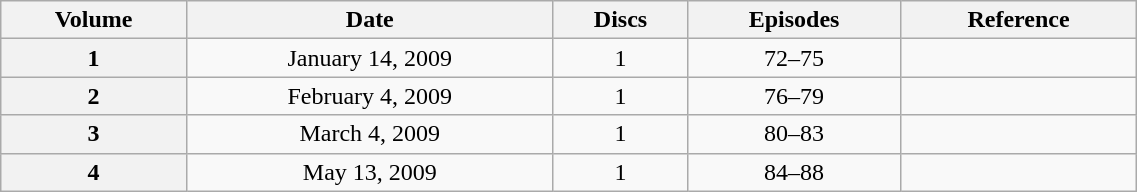<table class="wikitable" style="text-align: center; width: 60%;">
<tr>
<th scope="col" 175px;>Volume</th>
<th scope="col" 125px;>Date</th>
<th scope="col">Discs</th>
<th scope="col">Episodes</th>
<th scope="col">Reference</th>
</tr>
<tr>
<th scope="row">1</th>
<td>January 14, 2009</td>
<td>1</td>
<td>72–75</td>
<td></td>
</tr>
<tr>
<th scope="row">2</th>
<td>February 4, 2009</td>
<td>1</td>
<td>76–79</td>
<td></td>
</tr>
<tr>
<th scope="row">3</th>
<td>March 4, 2009</td>
<td>1</td>
<td>80–83</td>
<td></td>
</tr>
<tr>
<th scope="row">4</th>
<td>May 13, 2009</td>
<td>1</td>
<td>84–88</td>
<td></td>
</tr>
</table>
